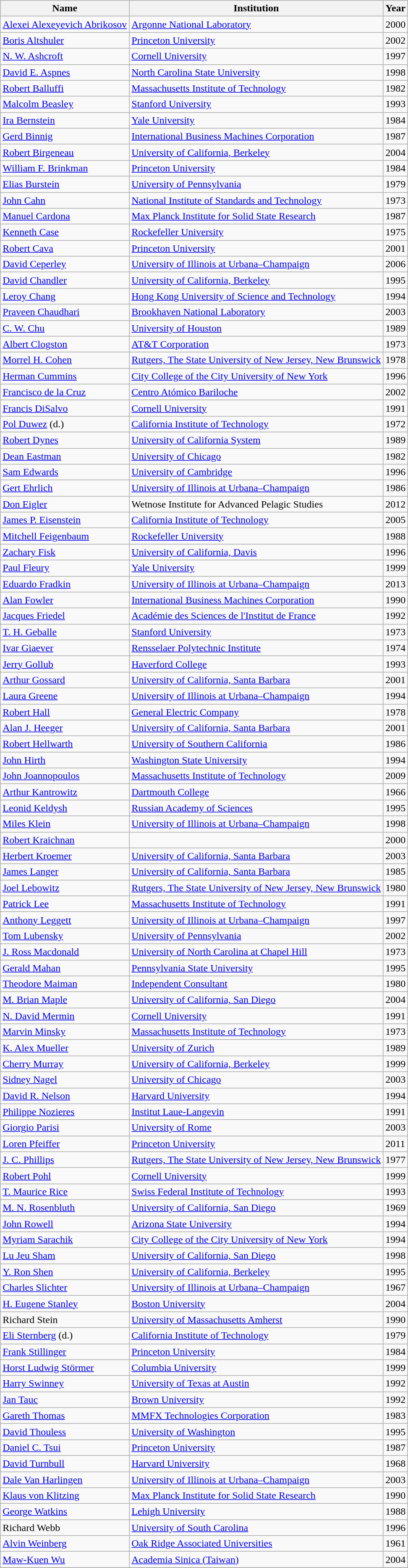<table class="wikitable sortable">
<tr>
<th>Name</th>
<th>Institution</th>
<th>Year</th>
</tr>
<tr>
<td><a href='#'>Alexei Alexeyevich Abrikosov</a></td>
<td><a href='#'>Argonne National Laboratory</a></td>
<td>2000</td>
</tr>
<tr --->
<td><a href='#'>Boris Altshuler</a></td>
<td><a href='#'>Princeton University</a></td>
<td>2002</td>
</tr>
<tr --->
<td><a href='#'>N. W. Ashcroft</a></td>
<td><a href='#'>Cornell University</a></td>
<td>1997</td>
</tr>
<tr --->
<td><a href='#'>David E. Aspnes</a></td>
<td><a href='#'>North Carolina State University</a></td>
<td>1998</td>
</tr>
<tr --->
<td><a href='#'>Robert Balluffi</a></td>
<td><a href='#'>Massachusetts Institute of Technology</a></td>
<td>1982</td>
</tr>
<tr --->
<td><a href='#'>Malcolm Beasley</a></td>
<td><a href='#'>Stanford University</a></td>
<td>1993</td>
</tr>
<tr --->
<td><a href='#'>Ira Bernstein</a></td>
<td><a href='#'>Yale University</a></td>
<td>1984</td>
</tr>
<tr --->
<td><a href='#'>Gerd Binnig</a></td>
<td><a href='#'>International Business Machines Corporation</a></td>
<td>1987</td>
</tr>
<tr --->
<td><a href='#'>Robert Birgeneau</a></td>
<td><a href='#'>University of California, Berkeley</a></td>
<td>2004</td>
</tr>
<tr --->
<td><a href='#'>William F. Brinkman</a></td>
<td><a href='#'>Princeton University</a></td>
<td>1984</td>
</tr>
<tr --->
<td><a href='#'>Elias Burstein</a></td>
<td><a href='#'>University of Pennsylvania</a></td>
<td>1979</td>
</tr>
<tr --->
<td><a href='#'>John Cahn</a></td>
<td><a href='#'>National Institute of Standards and Technology</a></td>
<td>1973</td>
</tr>
<tr --->
<td><a href='#'>Manuel Cardona</a></td>
<td><a href='#'>Max Planck Institute for Solid State Research</a></td>
<td>1987</td>
</tr>
<tr --->
<td><a href='#'>Kenneth Case</a></td>
<td><a href='#'>Rockefeller University</a></td>
<td>1975</td>
</tr>
<tr --->
<td><a href='#'>Robert Cava</a></td>
<td><a href='#'>Princeton University</a></td>
<td>2001</td>
</tr>
<tr --->
<td><a href='#'>David Ceperley</a></td>
<td><a href='#'>University of Illinois at Urbana–Champaign</a></td>
<td>2006</td>
</tr>
<tr --->
<td><a href='#'>David Chandler</a></td>
<td><a href='#'>University of California, Berkeley</a></td>
<td>1995</td>
</tr>
<tr --->
<td><a href='#'>Leroy Chang</a></td>
<td><a href='#'>Hong Kong University of Science and Technology</a></td>
<td>1994</td>
</tr>
<tr --->
<td><a href='#'>Praveen Chaudhari</a></td>
<td><a href='#'>Brookhaven National Laboratory</a></td>
<td>2003</td>
</tr>
<tr --->
<td><a href='#'>C. W. Chu</a></td>
<td><a href='#'>University of Houston</a></td>
<td>1989</td>
</tr>
<tr --->
<td><a href='#'>Albert Clogston</a></td>
<td><a href='#'>AT&T Corporation</a></td>
<td>1973</td>
</tr>
<tr --->
<td><a href='#'>Morrel H. Cohen</a></td>
<td><a href='#'>Rutgers, The State University of New Jersey, New Brunswick</a></td>
<td>1978</td>
</tr>
<tr --->
<td><a href='#'>Herman Cummins</a></td>
<td><a href='#'>City College of the City University of New York</a></td>
<td>1996</td>
</tr>
<tr --->
<td><a href='#'>Francisco de la Cruz</a></td>
<td><a href='#'>Centro Atómico Bariloche</a></td>
<td>2002</td>
</tr>
<tr --->
<td><a href='#'>Francis DiSalvo</a></td>
<td><a href='#'>Cornell University</a></td>
<td>1991</td>
</tr>
<tr --->
<td><a href='#'>Pol Duwez</a> (d.)</td>
<td><a href='#'>California Institute of Technology</a></td>
<td>1972</td>
</tr>
<tr --->
<td><a href='#'>Robert Dynes</a></td>
<td><a href='#'>University of California System</a></td>
<td>1989</td>
</tr>
<tr --->
<td><a href='#'>Dean Eastman</a></td>
<td><a href='#'>University of Chicago</a></td>
<td>1982</td>
</tr>
<tr --->
<td><a href='#'>Sam Edwards</a></td>
<td><a href='#'>University of Cambridge</a></td>
<td>1996</td>
</tr>
<tr --->
<td><a href='#'>Gert Ehrlich</a></td>
<td><a href='#'>University of Illinois at Urbana–Champaign</a></td>
<td>1986</td>
</tr>
<tr --->
<td><a href='#'>Don Eigler</a></td>
<td>Wetnose Institute for Advanced Pelagic Studies</td>
<td>2012</td>
</tr>
<tr --->
<td><a href='#'>James P. Eisenstein</a></td>
<td><a href='#'>California Institute of Technology</a></td>
<td>2005</td>
</tr>
<tr --->
<td><a href='#'>Mitchell Feigenbaum</a></td>
<td><a href='#'>Rockefeller University</a></td>
<td>1988</td>
</tr>
<tr --->
<td><a href='#'>Zachary Fisk</a></td>
<td><a href='#'>University of California, Davis</a></td>
<td>1996</td>
</tr>
<tr --->
<td><a href='#'>Paul Fleury</a></td>
<td><a href='#'>Yale University</a></td>
<td>1999</td>
</tr>
<tr --->
<td><a href='#'>Eduardo Fradkin</a></td>
<td><a href='#'>University of Illinois at Urbana–Champaign</a></td>
<td>2013</td>
</tr>
<tr --->
<td><a href='#'>Alan Fowler</a></td>
<td><a href='#'>International Business Machines Corporation</a></td>
<td>1990</td>
</tr>
<tr --->
<td><a href='#'>Jacques Friedel</a></td>
<td><a href='#'>Académie des Sciences de l'Institut de France</a></td>
<td>1992</td>
</tr>
<tr --->
<td><a href='#'>T. H. Geballe</a></td>
<td><a href='#'>Stanford University</a></td>
<td>1973</td>
</tr>
<tr --->
<td><a href='#'>Ivar Giaever</a></td>
<td><a href='#'>Rensselaer Polytechnic Institute</a></td>
<td>1974</td>
</tr>
<tr --->
<td><a href='#'>Jerry Gollub</a></td>
<td><a href='#'>Haverford College</a></td>
<td>1993</td>
</tr>
<tr --->
<td><a href='#'>Arthur Gossard</a></td>
<td><a href='#'>University of California, Santa Barbara</a></td>
<td>2001</td>
</tr>
<tr --->
<td><a href='#'>Laura Greene</a></td>
<td><a href='#'>University of Illinois at Urbana–Champaign</a></td>
<td>1994</td>
</tr>
<tr --->
<td><a href='#'>Robert Hall</a></td>
<td><a href='#'>General Electric Company</a></td>
<td>1978</td>
</tr>
<tr --->
<td><a href='#'>Alan J. Heeger</a></td>
<td><a href='#'>University of California, Santa Barbara</a></td>
<td>2001</td>
</tr>
<tr --->
<td><a href='#'>Robert Hellwarth</a></td>
<td><a href='#'>University of Southern California</a></td>
<td>1986</td>
</tr>
<tr --->
<td><a href='#'>John Hirth</a></td>
<td><a href='#'>Washington State University</a></td>
<td>1994</td>
</tr>
<tr --->
<td><a href='#'>John Joannopoulos</a></td>
<td><a href='#'>Massachusetts Institute of Technology</a></td>
<td>2009</td>
</tr>
<tr --->
<td><a href='#'>Arthur Kantrowitz</a></td>
<td><a href='#'>Dartmouth College</a></td>
<td>1966</td>
</tr>
<tr --->
<td><a href='#'>Leonid Keldysh</a></td>
<td><a href='#'>Russian Academy of Sciences</a></td>
<td>1995</td>
</tr>
<tr --->
<td><a href='#'>Miles Klein</a></td>
<td><a href='#'>University of Illinois at Urbana–Champaign</a></td>
<td>1998</td>
</tr>
<tr --->
<td><a href='#'>Robert Kraichnan</a></td>
<td></td>
<td>2000</td>
</tr>
<tr --->
<td><a href='#'>Herbert Kroemer</a></td>
<td><a href='#'>University of California, Santa Barbara</a></td>
<td>2003</td>
</tr>
<tr --->
<td><a href='#'>James Langer</a></td>
<td><a href='#'>University of California, Santa Barbara</a></td>
<td>1985</td>
</tr>
<tr --->
<td><a href='#'>Joel Lebowitz</a></td>
<td><a href='#'>Rutgers, The State University of New Jersey, New Brunswick</a></td>
<td>1980</td>
</tr>
<tr --->
<td><a href='#'>Patrick Lee</a></td>
<td><a href='#'>Massachusetts Institute of Technology</a></td>
<td>1991</td>
</tr>
<tr --->
<td><a href='#'>Anthony Leggett</a></td>
<td><a href='#'>University of Illinois at Urbana–Champaign</a></td>
<td>1997</td>
</tr>
<tr --->
<td><a href='#'>Tom Lubensky</a></td>
<td><a href='#'>University of Pennsylvania</a></td>
<td>2002</td>
</tr>
<tr --->
<td><a href='#'>J. Ross Macdonald</a></td>
<td><a href='#'>University of North Carolina at Chapel Hill</a></td>
<td>1973</td>
</tr>
<tr --->
<td><a href='#'>Gerald Mahan</a></td>
<td><a href='#'>Pennsylvania State University</a></td>
<td>1995</td>
</tr>
<tr --->
<td><a href='#'>Theodore Maiman</a></td>
<td><a href='#'>Independent Consultant</a></td>
<td>1980</td>
</tr>
<tr --->
<td><a href='#'>M. Brian Maple</a></td>
<td><a href='#'>University of California, San Diego</a></td>
<td>2004</td>
</tr>
<tr --->
<td><a href='#'>N. David Mermin</a></td>
<td><a href='#'>Cornell University</a></td>
<td>1991</td>
</tr>
<tr --->
<td><a href='#'>Marvin Minsky</a></td>
<td><a href='#'>Massachusetts Institute of Technology</a></td>
<td>1973</td>
</tr>
<tr --->
<td><a href='#'>K. Alex Mueller</a></td>
<td><a href='#'>University of Zurich</a></td>
<td>1989</td>
</tr>
<tr --->
<td><a href='#'>Cherry Murray</a></td>
<td><a href='#'>University of California, Berkeley</a></td>
<td>1999</td>
</tr>
<tr --->
<td><a href='#'>Sidney Nagel</a></td>
<td><a href='#'>University of Chicago</a></td>
<td>2003</td>
</tr>
<tr --->
<td><a href='#'>David R. Nelson</a></td>
<td><a href='#'>Harvard University</a></td>
<td>1994</td>
</tr>
<tr --->
<td><a href='#'>Philippe Nozieres</a></td>
<td><a href='#'>Institut Laue-Langevin</a></td>
<td>1991</td>
</tr>
<tr --->
<td><a href='#'>Giorgio Parisi</a></td>
<td><a href='#'>University of Rome</a></td>
<td>2003</td>
</tr>
<tr --->
<td><a href='#'>Loren Pfeiffer</a></td>
<td><a href='#'>Princeton University</a></td>
<td>2011</td>
</tr>
<tr --->
<td><a href='#'>J. C. Phillips</a></td>
<td><a href='#'>Rutgers, The State University of New Jersey, New Brunswick</a></td>
<td>1977</td>
</tr>
<tr --->
<td><a href='#'>Robert Pohl</a></td>
<td><a href='#'>Cornell University</a></td>
<td>1999</td>
</tr>
<tr --->
<td><a href='#'>T. Maurice Rice</a></td>
<td><a href='#'>Swiss Federal Institute of Technology</a></td>
<td>1993</td>
</tr>
<tr --->
<td><a href='#'>M. N. Rosenbluth</a></td>
<td><a href='#'>University of California, San Diego</a></td>
<td>1969</td>
</tr>
<tr --->
<td><a href='#'>John Rowell</a></td>
<td><a href='#'>Arizona State University</a></td>
<td>1994</td>
</tr>
<tr --->
<td><a href='#'>Myriam Sarachik</a></td>
<td><a href='#'>City College of the City University of New York</a></td>
<td>1994</td>
</tr>
<tr --->
<td><a href='#'>Lu Jeu Sham</a></td>
<td><a href='#'>University of California, San Diego</a></td>
<td>1998</td>
</tr>
<tr --->
<td><a href='#'>Y. Ron Shen</a></td>
<td><a href='#'>University of California, Berkeley</a></td>
<td>1995</td>
</tr>
<tr --->
<td><a href='#'>Charles Slichter</a></td>
<td><a href='#'>University of Illinois at Urbana–Champaign</a></td>
<td>1967</td>
</tr>
<tr --->
<td><a href='#'>H. Eugene Stanley</a></td>
<td><a href='#'>Boston University</a></td>
<td>2004</td>
</tr>
<tr --->
<td>Richard Stein</td>
<td><a href='#'>University of Massachusetts Amherst</a></td>
<td>1990</td>
</tr>
<tr --->
<td><a href='#'>Eli Sternberg</a> (d.)</td>
<td><a href='#'>California Institute of Technology</a></td>
<td>1979</td>
</tr>
<tr --->
<td><a href='#'>Frank Stillinger</a></td>
<td><a href='#'>Princeton University</a></td>
<td>1984</td>
</tr>
<tr --->
<td><a href='#'>Horst Ludwig Störmer</a></td>
<td><a href='#'>Columbia University</a></td>
<td>1999</td>
</tr>
<tr --->
<td><a href='#'>Harry Swinney</a></td>
<td><a href='#'>University of Texas at Austin</a></td>
<td>1992</td>
</tr>
<tr --->
<td><a href='#'>Jan Tauc</a></td>
<td><a href='#'>Brown University</a></td>
<td>1992</td>
</tr>
<tr --->
<td><a href='#'>Gareth Thomas</a></td>
<td><a href='#'>MMFX Technologies Corporation</a></td>
<td>1983</td>
</tr>
<tr --->
<td><a href='#'>David Thouless</a></td>
<td><a href='#'>University of Washington</a></td>
<td>1995</td>
</tr>
<tr --->
<td><a href='#'>Daniel C. Tsui</a></td>
<td><a href='#'>Princeton University</a></td>
<td>1987</td>
</tr>
<tr --->
<td><a href='#'>David Turnbull</a></td>
<td><a href='#'>Harvard University</a></td>
<td>1968</td>
</tr>
<tr --->
<td><a href='#'>Dale Van Harlingen</a></td>
<td><a href='#'>University of Illinois at Urbana–Champaign</a></td>
<td>2003</td>
</tr>
<tr --->
<td><a href='#'>Klaus von Klitzing</a></td>
<td><a href='#'>Max Planck Institute for Solid State Research</a></td>
<td>1990</td>
</tr>
<tr --->
<td><a href='#'>George Watkins</a></td>
<td><a href='#'>Lehigh University</a></td>
<td>1988</td>
</tr>
<tr --->
<td>Richard Webb</td>
<td><a href='#'>University of South Carolina</a></td>
<td>1996</td>
</tr>
<tr --->
<td><a href='#'>Alvin Weinberg</a></td>
<td><a href='#'>Oak Ridge Associated Universities</a></td>
<td>1961</td>
</tr>
<tr --->
<td><a href='#'>Maw-Kuen Wu</a></td>
<td><a href='#'>Academia Sinica (Taiwan)</a></td>
<td>2004</td>
</tr>
<tr --->
</tr>
</table>
